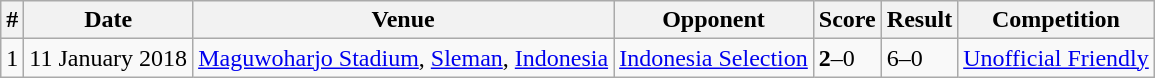<table class="wikitable">
<tr>
<th>#</th>
<th>Date</th>
<th>Venue</th>
<th>Opponent</th>
<th>Score</th>
<th>Result</th>
<th>Competition</th>
</tr>
<tr>
<td>1</td>
<td>11 January 2018</td>
<td><a href='#'>Maguwoharjo Stadium</a>, <a href='#'>Sleman</a>, <a href='#'>Indonesia</a></td>
<td><a href='#'>Indonesia Selection</a> </td>
<td><strong>2</strong>–0</td>
<td>6–0</td>
<td><a href='#'>Unofficial Friendly</a></td>
</tr>
</table>
